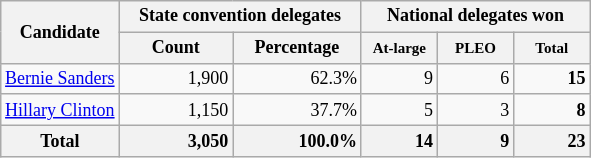<table class=wikitable style="text-align:right; font-size:12px;">
<tr>
<th rowspan="2">Candidate</th>
<th colspan="2">State convention delegates</th>
<th colspan="3">National delegates won</th>
</tr>
<tr>
<th style="width:70px;">Count</th>
<th style="width:80px;">Percentage</th>
<th style="width:45px;"><small>At-large</small></th>
<th style="width:45px;"><small>PLEO</small></th>
<th style="width:45px;"><small>Total</small></th>
</tr>
<tr>
<td style="text-align:left;"><a href='#'>Bernie Sanders</a></td>
<td>1,900</td>
<td>62.3%</td>
<td>9</td>
<td>6</td>
<td><strong>15</strong></td>
</tr>
<tr>
<td style="text-align:left;"><a href='#'>Hillary Clinton</a></td>
<td>1,150</td>
<td>37.7%</td>
<td>5</td>
<td>3</td>
<td><strong>8</strong></td>
</tr>
<tr>
<th>Total</th>
<th style="text-align:right;">3,050</th>
<th style="text-align:right;">100.0%</th>
<th style="text-align:right;">14</th>
<th style="text-align:right;">9</th>
<th style="text-align:right;">23</th>
</tr>
</table>
